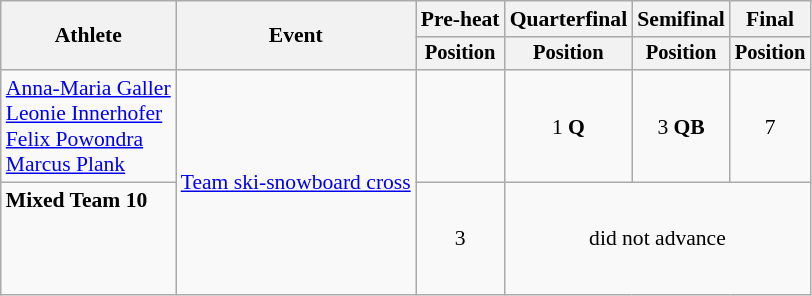<table class="wikitable" style="font-size:90%; text-align:center;">
<tr>
<th rowspan=2>Athlete</th>
<th rowspan=2>Event</th>
<th>Pre-heat</th>
<th>Quarterfinal</th>
<th>Semifinal</th>
<th>Final</th>
</tr>
<tr style="font-size:95%">
<th>Position</th>
<th>Position</th>
<th>Position</th>
<th>Position</th>
</tr>
<tr align=center>
<td align=left><a href='#'>Anna-Maria Galler</a><br><a href='#'>Leonie Innerhofer</a><br><a href='#'>Felix Powondra</a><br><a href='#'>Marcus Plank</a></td>
<td rowspan=2 align=left><a href='#'>Team ski-snowboard cross</a></td>
<td></td>
<td>1 <strong>Q</strong></td>
<td>3 <strong>QB</strong></td>
<td>7</td>
</tr>
<tr align=center>
<td align=left><strong>Mixed Team 10</strong><br><br><br><br></td>
<td>3</td>
<td colspan=3>did not advance</td>
</tr>
</table>
